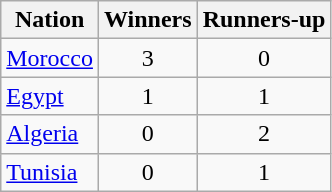<table class="wikitable sortable">
<tr>
<th>Nation</th>
<th>Winners</th>
<th>Runners-up</th>
</tr>
<tr>
<td> <a href='#'>Morocco</a></td>
<td align=center>3</td>
<td align=center>0</td>
</tr>
<tr>
<td> <a href='#'>Egypt</a></td>
<td align=center>1</td>
<td align=center>1</td>
</tr>
<tr>
<td> <a href='#'>Algeria</a></td>
<td align=center>0</td>
<td align=center>2</td>
</tr>
<tr>
<td> <a href='#'>Tunisia</a></td>
<td align=center>0</td>
<td align=center>1</td>
</tr>
</table>
